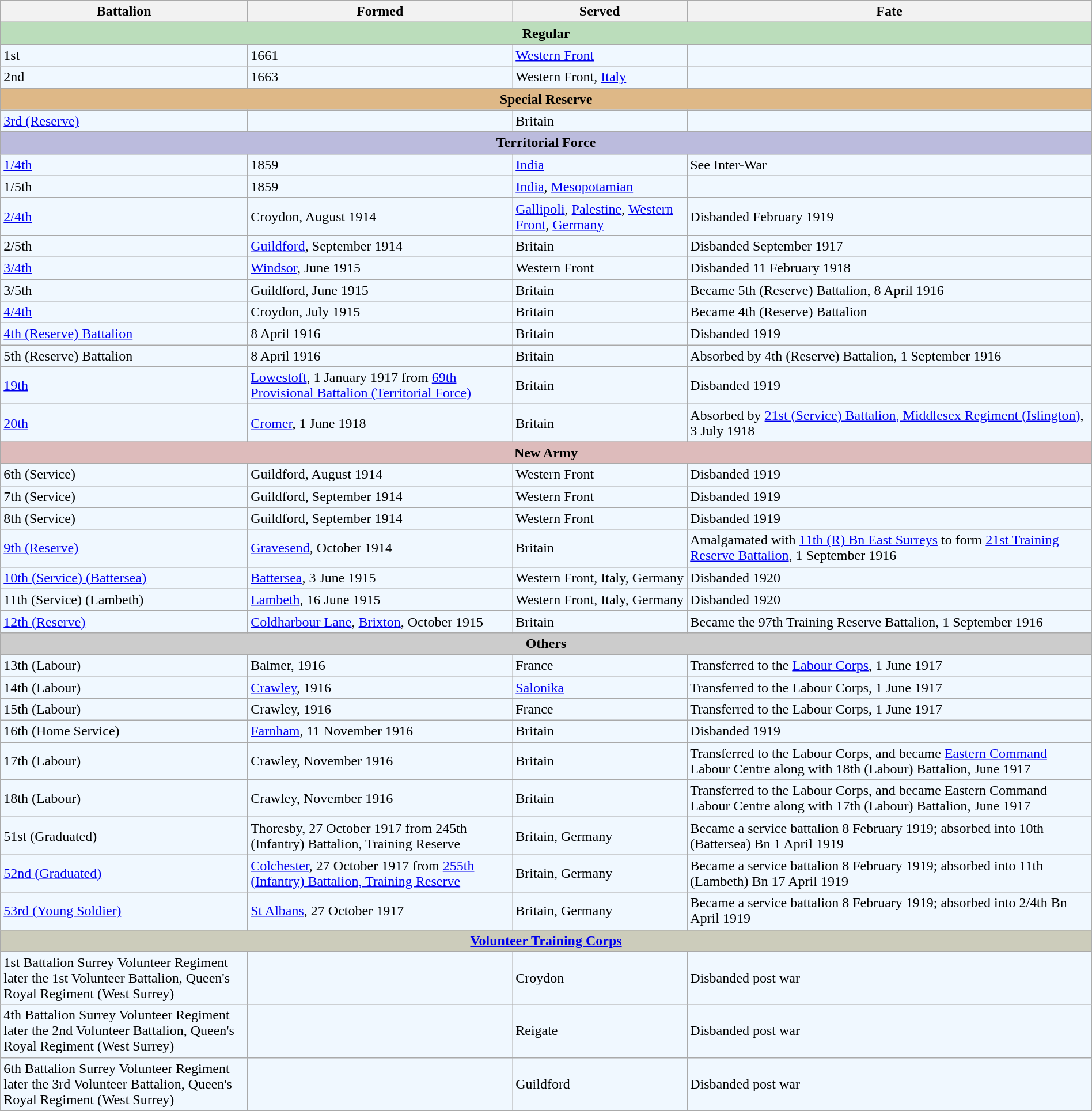<table class="wikitable" style="width:100%;">
<tr>
<th>Battalion</th>
<th>Formed</th>
<th>Served</th>
<th>Fate</th>
</tr>
<tr>
<th colspan="5" style="background:#bdb;">Regular</th>
</tr>
<tr style="background:#f0f8ff;">
<td>1st</td>
<td>1661</td>
<td><a href='#'>Western Front</a></td>
<td></td>
</tr>
<tr style="background:#f0f8ff;">
<td>2nd</td>
<td>1663</td>
<td>Western Front, <a href='#'>Italy</a></td>
<td></td>
</tr>
<tr>
<th colspan="5" style="background:#deb887;">Special Reserve</th>
</tr>
<tr style="background:#f0f8ff;">
<td><a href='#'>3rd (Reserve)</a></td>
<td></td>
<td>Britain</td>
<td></td>
</tr>
<tr>
<th colspan="5" style="background:#bbd;">Territorial Force</th>
</tr>
<tr style="background:#f0f8ff;">
<td><a href='#'>1/4th</a></td>
<td>1859</td>
<td><a href='#'>India</a></td>
<td>See Inter-War</td>
</tr>
<tr style="background:#f0f8ff;">
<td>1/5th</td>
<td>1859</td>
<td><a href='#'>India</a>, <a href='#'>Mesopotamian</a></td>
<td></td>
</tr>
<tr style="background:#f0f8ff;">
<td><a href='#'>2/4th</a></td>
<td>Croydon, August 1914</td>
<td><a href='#'>Gallipoli</a>, <a href='#'>Palestine</a>, <a href='#'>Western Front</a>, <a href='#'>Germany</a></td>
<td>Disbanded February 1919</td>
</tr>
<tr style="background:#f0f8ff;">
<td>2/5th</td>
<td><a href='#'>Guildford</a>, September 1914</td>
<td>Britain</td>
<td>Disbanded September 1917</td>
</tr>
<tr style="background:#f0f8ff;">
<td><a href='#'>3/4th</a></td>
<td><a href='#'>Windsor</a>, June 1915</td>
<td>Western Front</td>
<td>Disbanded 11 February 1918</td>
</tr>
<tr style="background:#f0f8ff;">
<td>3/5th</td>
<td>Guildford, June 1915</td>
<td>Britain</td>
<td>Became 5th (Reserve) Battalion, 8 April 1916</td>
</tr>
<tr style="background:#f0f8ff;">
<td><a href='#'>4/4th</a></td>
<td>Croydon, July 1915</td>
<td>Britain</td>
<td>Became 4th (Reserve) Battalion</td>
</tr>
<tr style="background:#f0f8ff;">
<td><a href='#'>4th (Reserve) Battalion</a></td>
<td>8 April 1916</td>
<td>Britain</td>
<td>Disbanded 1919</td>
</tr>
<tr style="background:#f0f8ff;">
<td>5th (Reserve) Battalion</td>
<td>8 April 1916</td>
<td>Britain</td>
<td>Absorbed by 4th (Reserve) Battalion, 1 September 1916</td>
</tr>
<tr style="background:#f0f8ff;"|- style="background:#f0f8ff;">
<td><a href='#'>19th</a></td>
<td><a href='#'>Lowestoft</a>, 1 January 1917 from <a href='#'>69th Provisional Battalion (Territorial Force)</a></td>
<td>Britain</td>
<td>Disbanded 1919</td>
</tr>
<tr style="background:#f0f8ff;">
<td><a href='#'>20th</a></td>
<td><a href='#'>Cromer</a>, 1 June 1918</td>
<td>Britain</td>
<td>Absorbed by <a href='#'>21st (Service) Battalion, Middlesex Regiment (Islington)</a>, 3 July 1918</td>
</tr>
<tr>
<th colspan="5" style="background:#dbb;">New Army</th>
</tr>
<tr style="background:#f0f8ff;">
<td>6th (Service)</td>
<td>Guildford, August 1914</td>
<td>Western Front</td>
<td>Disbanded 1919</td>
</tr>
<tr style="background:#f0f8ff;">
<td>7th (Service)</td>
<td>Guildford, September 1914</td>
<td>Western Front</td>
<td>Disbanded 1919</td>
</tr>
<tr style="background:#f0f8ff;">
<td>8th (Service)</td>
<td>Guildford, September 1914</td>
<td>Western Front</td>
<td>Disbanded 1919</td>
</tr>
<tr style="background:#f0f8ff;">
<td><a href='#'>9th (Reserve)</a></td>
<td><a href='#'>Gravesend</a>, October 1914</td>
<td>Britain</td>
<td>Amalgamated with <a href='#'>11th (R) Bn East Surreys</a> to form <a href='#'>21st Training Reserve Battalion</a>, 1 September 1916</td>
</tr>
<tr style="background:#f0f8ff;">
<td><a href='#'>10th (Service) (Battersea)</a></td>
<td><a href='#'>Battersea</a>, 3 June 1915</td>
<td>Western Front, Italy, Germany</td>
<td>Disbanded 1920</td>
</tr>
<tr style="background:#f0f8ff;">
<td>11th (Service) (Lambeth)</td>
<td><a href='#'>Lambeth</a>, 16 June 1915</td>
<td>Western Front, Italy, Germany</td>
<td>Disbanded 1920</td>
</tr>
<tr style="background:#f0f8ff;">
<td><a href='#'>12th (Reserve)</a></td>
<td><a href='#'>Coldharbour Lane</a>, <a href='#'>Brixton</a>, October 1915</td>
<td>Britain</td>
<td>Became the 97th Training Reserve Battalion, 1 September 1916</td>
</tr>
<tr>
<th colspan="5" style="background:#ccc;">Others</th>
</tr>
<tr style="background:#f0f8ff;">
<td>13th (Labour)</td>
<td>Balmer, 1916</td>
<td>France</td>
<td>Transferred to the <a href='#'>Labour Corps</a>, 1 June 1917</td>
</tr>
<tr style="background:#f0f8ff;">
<td>14th (Labour)</td>
<td><a href='#'>Crawley</a>, 1916</td>
<td><a href='#'>Salonika</a></td>
<td>Transferred to the Labour Corps, 1 June 1917</td>
</tr>
<tr style="background:#f0f8ff;">
<td>15th (Labour)</td>
<td>Crawley, 1916</td>
<td>France</td>
<td>Transferred to the Labour Corps, 1 June 1917</td>
</tr>
<tr style="background:#f0f8ff;">
<td>16th (Home Service)</td>
<td><a href='#'>Farnham</a>, 11 November 1916</td>
<td>Britain</td>
<td>Disbanded 1919</td>
</tr>
<tr style="background:#f0f8ff;">
<td>17th (Labour)</td>
<td>Crawley, November 1916</td>
<td>Britain</td>
<td>Transferred to the Labour Corps, and became <a href='#'>Eastern Command</a> Labour Centre along with 18th (Labour) Battalion, June 1917</td>
</tr>
<tr style="background:#f0f8ff;">
<td>18th (Labour)</td>
<td>Crawley, November 1916</td>
<td>Britain</td>
<td>Transferred to the Labour Corps, and became Eastern Command Labour Centre along with 17th (Labour) Battalion, June 1917</td>
</tr>
<tr style="background:#f0f8ff;">
<td>51st (Graduated)</td>
<td>Thoresby, 27 October 1917 from 245th (Infantry) Battalion, Training Reserve</td>
<td>Britain, Germany</td>
<td>Became a service battalion 8 February 1919; absorbed into 10th (Battersea) Bn 1 April 1919</td>
</tr>
<tr style="background:#f0f8ff;">
<td><a href='#'>52nd (Graduated)</a></td>
<td><a href='#'>Colchester</a>, 27 October 1917 from <a href='#'>255th (Infantry) Battalion, Training Reserve</a></td>
<td>Britain, Germany</td>
<td>Became a service battalion 8 February 1919; absorbed into 11th (Lambeth) Bn 17 April 1919</td>
</tr>
<tr style="background:#f0f8ff;">
<td><a href='#'>53rd (Young Soldier)</a></td>
<td><a href='#'>St Albans</a>, 27 October 1917</td>
<td>Britain, Germany</td>
<td>Became a service battalion 8 February 1919; absorbed into 2/4th Bn April 1919</td>
</tr>
<tr>
<th colspan="5" style="background:#ccb;"><a href='#'>Volunteer Training Corps</a></th>
</tr>
<tr style="background:#f0f8ff;">
<td>1st Battalion Surrey Volunteer Regiment<br>later the 1st Volunteer Battalion, Queen's Royal Regiment (West Surrey)</td>
<td></td>
<td>Croydon</td>
<td>Disbanded post war</td>
</tr>
<tr style="background:#f0f8ff;">
<td>4th Battalion Surrey Volunteer Regiment<br>later the 2nd Volunteer Battalion, Queen's Royal Regiment (West Surrey)</td>
<td></td>
<td>Reigate</td>
<td>Disbanded post war</td>
</tr>
<tr style="background:#f0f8ff;">
<td>6th Battalion Surrey Volunteer Regiment<br>later the 3rd Volunteer Battalion, Queen's Royal Regiment (West Surrey)</td>
<td></td>
<td>Guildford</td>
<td>Disbanded post war</td>
</tr>
</table>
